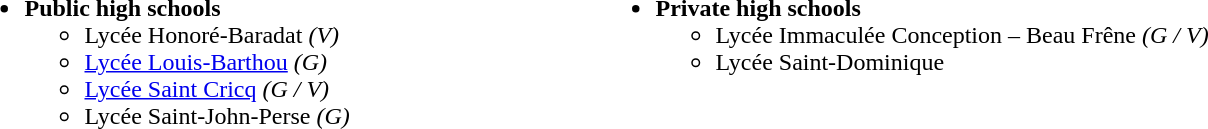<table width="100%" valign="top">
<tr>
<td valign="top" width="25%"><br><ul><li><strong>Public high schools</strong><ul><li>Lycée Honoré-Baradat <em>(V)</em></li><li><a href='#'>Lycée Louis-Barthou</a> <em>(G)</em></li><li><a href='#'>Lycée Saint Cricq</a> <em>(G / V)</em></li><li>Lycée Saint-John-Perse <em>(G)</em></li></ul></li></ul></td>
<td valign="top" width="25%"><br><ul><li><strong>Private high schools</strong><ul><li>Lycée Immaculée Conception – Beau Frêne <em>(G / V)</em></li><li>Lycée Saint-Dominique</li></ul></li></ul></td>
<td valign="top" width="25%"></td>
</tr>
</table>
